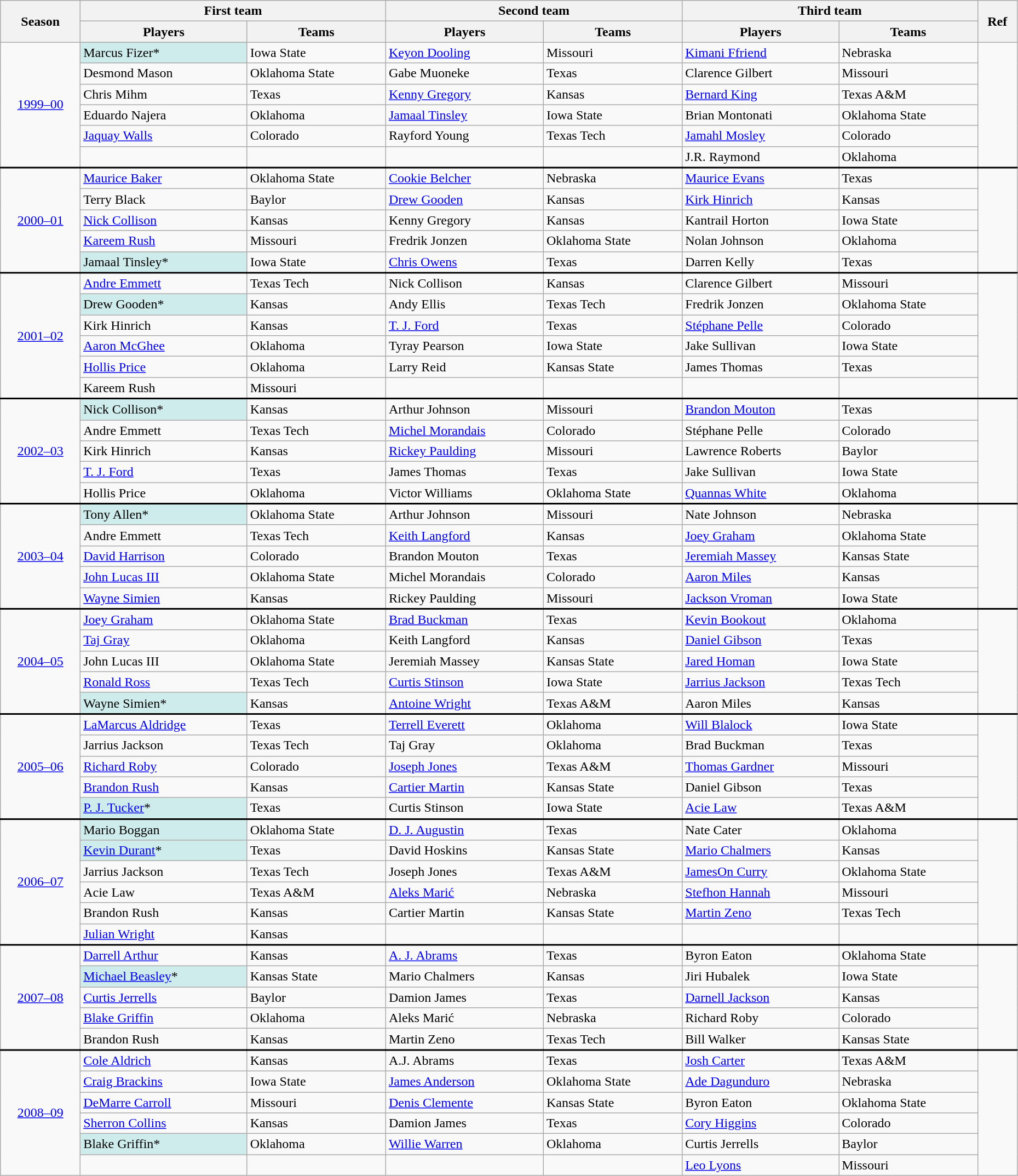<table class="wikitable" style="width:98%">
<tr>
<th rowspan=2>Season</th>
<th colspan=2>First team</th>
<th colspan=2>Second team</th>
<th colspan=2>Third team</th>
<th rowspan=2>Ref</th>
</tr>
<tr>
<th>Players</th>
<th>Teams</th>
<th>Players</th>
<th>Teams</th>
<th>Players</th>
<th>Teams</th>
</tr>
<tr>
<td rowspan="6" style="text-align:center;"><a href='#'>1999–00</a></td>
<td style="background:#cfecec;">Marcus Fizer*</td>
<td>Iowa State</td>
<td><a href='#'>Keyon Dooling</a></td>
<td>Missouri</td>
<td><a href='#'>Kimani Ffriend</a></td>
<td>Nebraska</td>
<td rowspan="6" style="text-align:center;"></td>
</tr>
<tr>
<td>Desmond Mason</td>
<td>Oklahoma State</td>
<td>Gabe Muoneke</td>
<td>Texas</td>
<td>Clarence Gilbert</td>
<td>Missouri</td>
</tr>
<tr>
<td>Chris Mihm</td>
<td>Texas</td>
<td><a href='#'>Kenny Gregory</a></td>
<td>Kansas</td>
<td><a href='#'>Bernard King</a></td>
<td>Texas A&M</td>
</tr>
<tr>
<td>Eduardo Najera</td>
<td>Oklahoma</td>
<td><a href='#'>Jamaal Tinsley</a></td>
<td>Iowa State</td>
<td>Brian Montonati</td>
<td>Oklahoma State</td>
</tr>
<tr>
<td><a href='#'>Jaquay Walls</a></td>
<td>Colorado</td>
<td>Rayford Young</td>
<td>Texas Tech</td>
<td><a href='#'>Jamahl Mosley</a></td>
<td>Colorado</td>
</tr>
<tr>
<td></td>
<td></td>
<td></td>
<td></td>
<td>J.R. Raymond</td>
<td>Oklahoma</td>
</tr>
<tr style="border-top:2px solid black">
<td rowspan=5 style="text-align:center;"><a href='#'>2000–01</a></td>
<td><a href='#'>Maurice Baker</a></td>
<td>Oklahoma State</td>
<td><a href='#'>Cookie Belcher</a></td>
<td>Nebraska</td>
<td><a href='#'>Maurice Evans</a></td>
<td>Texas</td>
<td rowspan="5"></td>
</tr>
<tr>
<td>Terry Black</td>
<td>Baylor</td>
<td><a href='#'>Drew Gooden</a></td>
<td>Kansas</td>
<td><a href='#'>Kirk Hinrich</a></td>
<td>Kansas</td>
</tr>
<tr>
<td><a href='#'>Nick Collison</a></td>
<td>Kansas</td>
<td>Kenny Gregory</td>
<td>Kansas</td>
<td>Kantrail Horton</td>
<td>Iowa State</td>
</tr>
<tr>
<td><a href='#'>Kareem Rush</a></td>
<td>Missouri</td>
<td>Fredrik Jonzen</td>
<td>Oklahoma State</td>
<td>Nolan Johnson</td>
<td>Oklahoma</td>
</tr>
<tr>
<td style="background:#cfecec;">Jamaal Tinsley*</td>
<td>Iowa State</td>
<td><a href='#'>Chris Owens</a></td>
<td>Texas</td>
<td>Darren Kelly</td>
<td>Texas</td>
</tr>
<tr style="border-top:2px solid black">
<td rowspan="6" style="text-align:center;"><a href='#'>2001–02</a></td>
<td><a href='#'>Andre Emmett</a></td>
<td>Texas Tech</td>
<td>Nick Collison</td>
<td>Kansas</td>
<td>Clarence Gilbert</td>
<td>Missouri</td>
<td rowspan="6"></td>
</tr>
<tr>
<td style="background:#cfecec;">Drew Gooden*</td>
<td>Kansas</td>
<td>Andy Ellis</td>
<td>Texas Tech</td>
<td>Fredrik Jonzen</td>
<td>Oklahoma State</td>
</tr>
<tr>
<td>Kirk Hinrich</td>
<td>Kansas</td>
<td><a href='#'>T. J. Ford</a></td>
<td>Texas</td>
<td><a href='#'>Stéphane Pelle</a></td>
<td>Colorado</td>
</tr>
<tr>
<td><a href='#'>Aaron McGhee</a></td>
<td>Oklahoma</td>
<td>Tyray Pearson</td>
<td>Iowa State</td>
<td>Jake Sullivan</td>
<td>Iowa State</td>
</tr>
<tr>
<td><a href='#'>Hollis Price</a></td>
<td>Oklahoma</td>
<td>Larry Reid</td>
<td>Kansas State</td>
<td>James Thomas</td>
<td>Texas</td>
</tr>
<tr>
<td>Kareem Rush</td>
<td>Missouri</td>
<td></td>
<td></td>
<td></td>
<td></td>
</tr>
<tr style="border-top:2px solid black">
<td rowspan=5 style="text-align:center;"><a href='#'>2002–03</a></td>
<td style="background:#cfecec;">Nick Collison*</td>
<td>Kansas</td>
<td>Arthur Johnson</td>
<td>Missouri</td>
<td><a href='#'>Brandon Mouton</a></td>
<td>Texas</td>
<td rowspan="5"></td>
</tr>
<tr>
<td>Andre Emmett</td>
<td>Texas Tech</td>
<td><a href='#'>Michel Morandais</a></td>
<td>Colorado</td>
<td>Stéphane Pelle</td>
<td>Colorado</td>
</tr>
<tr>
<td>Kirk Hinrich</td>
<td>Kansas</td>
<td><a href='#'>Rickey Paulding</a></td>
<td>Missouri</td>
<td>Lawrence Roberts</td>
<td>Baylor</td>
</tr>
<tr>
<td><a href='#'>T. J. Ford</a></td>
<td>Texas</td>
<td>James Thomas</td>
<td>Texas</td>
<td>Jake Sullivan</td>
<td>Iowa State</td>
</tr>
<tr>
<td>Hollis Price</td>
<td>Oklahoma</td>
<td>Victor Williams</td>
<td>Oklahoma State</td>
<td><a href='#'>Quannas White</a></td>
<td>Oklahoma</td>
</tr>
<tr style="border-top:2px solid black">
<td rowspan=5 style="text-align:center;"><a href='#'>2003–04</a></td>
<td style="background:#cfecec;">Tony Allen*</td>
<td>Oklahoma State</td>
<td>Arthur Johnson</td>
<td>Missouri</td>
<td>Nate Johnson</td>
<td>Nebraska</td>
<td rowspan="5"></td>
</tr>
<tr>
<td>Andre Emmett</td>
<td>Texas Tech</td>
<td><a href='#'>Keith Langford</a></td>
<td>Kansas</td>
<td><a href='#'>Joey Graham</a></td>
<td>Oklahoma State</td>
</tr>
<tr>
<td><a href='#'>David Harrison</a></td>
<td>Colorado</td>
<td>Brandon Mouton</td>
<td>Texas</td>
<td><a href='#'>Jeremiah Massey</a></td>
<td>Kansas State</td>
</tr>
<tr>
<td><a href='#'>John Lucas III</a></td>
<td>Oklahoma State</td>
<td>Michel Morandais</td>
<td>Colorado</td>
<td><a href='#'>Aaron Miles</a></td>
<td>Kansas</td>
</tr>
<tr>
<td><a href='#'>Wayne Simien</a></td>
<td>Kansas</td>
<td>Rickey Paulding</td>
<td>Missouri</td>
<td><a href='#'>Jackson Vroman</a></td>
<td>Iowa State</td>
</tr>
<tr style="border-top:2px solid black">
<td rowspan=5 style="text-align:center;"><a href='#'>2004–05</a></td>
<td><a href='#'>Joey Graham</a></td>
<td>Oklahoma State</td>
<td><a href='#'>Brad Buckman</a></td>
<td>Texas</td>
<td><a href='#'>Kevin Bookout</a></td>
<td>Oklahoma</td>
<td rowspan="5"></td>
</tr>
<tr>
<td><a href='#'>Taj Gray</a></td>
<td>Oklahoma</td>
<td>Keith Langford</td>
<td>Kansas</td>
<td><a href='#'>Daniel Gibson</a></td>
<td>Texas</td>
</tr>
<tr>
<td>John Lucas III</td>
<td>Oklahoma State</td>
<td>Jeremiah Massey</td>
<td>Kansas State</td>
<td><a href='#'>Jared Homan</a></td>
<td>Iowa State</td>
</tr>
<tr>
<td><a href='#'>Ronald Ross</a></td>
<td>Texas Tech</td>
<td><a href='#'>Curtis Stinson</a></td>
<td>Iowa State</td>
<td><a href='#'>Jarrius Jackson</a></td>
<td>Texas Tech</td>
</tr>
<tr>
<td style="background:#cfecec;">Wayne Simien*</td>
<td>Kansas</td>
<td><a href='#'>Antoine Wright</a></td>
<td>Texas A&M</td>
<td>Aaron Miles</td>
<td>Kansas</td>
</tr>
<tr style="border-top:2px solid black">
<td rowspan=5 style="text-align:center;"><a href='#'>2005–06</a></td>
<td><a href='#'>LaMarcus Aldridge</a></td>
<td>Texas</td>
<td><a href='#'>Terrell Everett</a></td>
<td>Oklahoma</td>
<td><a href='#'>Will Blalock</a></td>
<td>Iowa State</td>
<td rowspan="5"></td>
</tr>
<tr>
<td>Jarrius Jackson</td>
<td>Texas Tech</td>
<td>Taj Gray</td>
<td>Oklahoma</td>
<td>Brad Buckman</td>
<td>Texas</td>
</tr>
<tr>
<td><a href='#'>Richard Roby</a></td>
<td>Colorado</td>
<td><a href='#'>Joseph Jones</a></td>
<td>Texas A&M</td>
<td><a href='#'>Thomas Gardner</a></td>
<td>Missouri</td>
</tr>
<tr>
<td><a href='#'>Brandon Rush</a></td>
<td>Kansas</td>
<td><a href='#'>Cartier Martin</a></td>
<td>Kansas State</td>
<td>Daniel Gibson</td>
<td>Texas</td>
</tr>
<tr>
<td style="background:#cfecec;"><a href='#'>P. J. Tucker</a>*</td>
<td>Texas</td>
<td>Curtis Stinson</td>
<td>Iowa State</td>
<td><a href='#'>Acie Law</a></td>
<td>Texas A&M</td>
</tr>
<tr style="border-top:2px solid black">
<td rowspan=6 style="text-align:center;"><a href='#'>2006–07</a></td>
<td style="background:#cfecec;">Mario Boggan</td>
<td>Oklahoma State</td>
<td><a href='#'>D. J. Augustin</a></td>
<td>Texas</td>
<td>Nate Cater</td>
<td>Oklahoma</td>
<td rowspan="6"></td>
</tr>
<tr>
<td style="background:#cfecec;"><a href='#'>Kevin Durant</a>*</td>
<td>Texas</td>
<td>David Hoskins</td>
<td>Kansas State</td>
<td><a href='#'>Mario Chalmers</a></td>
<td>Kansas</td>
</tr>
<tr>
<td>Jarrius Jackson</td>
<td>Texas Tech</td>
<td>Joseph Jones</td>
<td>Texas A&M</td>
<td><a href='#'>JamesOn Curry</a></td>
<td>Oklahoma State</td>
</tr>
<tr>
<td>Acie Law</td>
<td>Texas A&M</td>
<td><a href='#'>Aleks Marić</a></td>
<td>Nebraska</td>
<td><a href='#'>Stefhon Hannah</a></td>
<td>Missouri</td>
</tr>
<tr>
<td>Brandon Rush</td>
<td>Kansas</td>
<td>Cartier Martin</td>
<td>Kansas State</td>
<td><a href='#'>Martin Zeno</a></td>
<td>Texas Tech</td>
</tr>
<tr>
<td><a href='#'>Julian Wright</a></td>
<td>Kansas</td>
<td></td>
<td></td>
<td></td>
<td></td>
</tr>
<tr style="border-top:2px solid black">
<td rowspan=5 style="text-align:center;"><a href='#'>2007–08</a></td>
<td><a href='#'>Darrell Arthur</a></td>
<td>Kansas</td>
<td><a href='#'>A. J. Abrams</a></td>
<td>Texas</td>
<td>Byron Eaton</td>
<td>Oklahoma State</td>
<td rowspan="5"></td>
</tr>
<tr>
<td style="background:#cfecec;"><a href='#'>Michael Beasley</a>*</td>
<td>Kansas State</td>
<td>Mario Chalmers</td>
<td>Kansas</td>
<td>Jiri Hubalek</td>
<td>Iowa State</td>
</tr>
<tr>
<td><a href='#'>Curtis Jerrells</a></td>
<td>Baylor</td>
<td>Damion James</td>
<td>Texas</td>
<td><a href='#'>Darnell Jackson</a></td>
<td>Kansas</td>
</tr>
<tr>
<td><a href='#'>Blake Griffin</a></td>
<td>Oklahoma</td>
<td>Aleks Marić</td>
<td>Nebraska</td>
<td>Richard Roby</td>
<td>Colorado</td>
</tr>
<tr>
<td>Brandon Rush</td>
<td>Kansas</td>
<td>Martin Zeno</td>
<td>Texas Tech</td>
<td>Bill Walker</td>
<td>Kansas State</td>
</tr>
<tr style="border-top:2px solid black">
<td rowspan="6" style="text-align:center;"><a href='#'>2008–09</a></td>
<td><a href='#'>Cole Aldrich</a></td>
<td>Kansas</td>
<td>A.J. Abrams</td>
<td>Texas</td>
<td><a href='#'>Josh Carter</a></td>
<td>Texas A&M</td>
<td rowspan="6"></td>
</tr>
<tr>
<td><a href='#'>Craig Brackins</a></td>
<td>Iowa State</td>
<td><a href='#'>James Anderson</a></td>
<td>Oklahoma State</td>
<td><a href='#'>Ade Dagunduro</a></td>
<td>Nebraska</td>
</tr>
<tr>
<td><a href='#'>DeMarre Carroll</a></td>
<td>Missouri</td>
<td><a href='#'>Denis Clemente</a></td>
<td>Kansas State</td>
<td>Byron Eaton</td>
<td>Oklahoma State</td>
</tr>
<tr>
<td><a href='#'>Sherron Collins</a></td>
<td>Kansas</td>
<td>Damion James</td>
<td>Texas</td>
<td><a href='#'>Cory Higgins</a></td>
<td>Colorado</td>
</tr>
<tr>
<td style="background:#cfecec;">Blake Griffin*</td>
<td>Oklahoma</td>
<td><a href='#'>Willie Warren</a></td>
<td>Oklahoma</td>
<td>Curtis Jerrells</td>
<td>Baylor</td>
</tr>
<tr>
<td></td>
<td></td>
<td></td>
<td></td>
<td><a href='#'>Leo Lyons</a></td>
<td>Missouri</td>
</tr>
</table>
